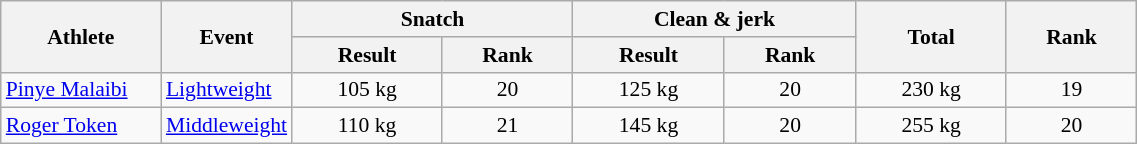<table class="wikitable" style="font-size:90%" width=60%>
<tr>
<th rowspan="2" width=100>Athlete</th>
<th rowspan="2" width=50>Event</th>
<th colspan="2">Snatch</th>
<th colspan="2">Clean & jerk</th>
<th rowspan="2">Total</th>
<th rowspan="2">Rank</th>
</tr>
<tr>
<th>Result</th>
<th>Rank</th>
<th>Result</th>
<th>Rank</th>
</tr>
<tr>
<td><a href='#'>Pinye Malaibi</a></td>
<td><a href='#'>Lightweight</a></td>
<td align=center>105 kg</td>
<td align=center>20</td>
<td align=center>125 kg</td>
<td align=center>20</td>
<td align=center>230 kg</td>
<td align=center>19</td>
</tr>
<tr>
<td><a href='#'>Roger Token</a></td>
<td><a href='#'>Middleweight</a></td>
<td align=center>110 kg</td>
<td align=center>21</td>
<td align=center>145 kg</td>
<td align=center>20</td>
<td align=center>255 kg</td>
<td align=center>20</td>
</tr>
</table>
